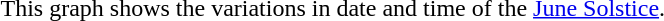<table width=640>
<tr>
<td><br>This graph shows the variations in date and time of the <a href='#'>June Solstice</a>.</td>
</tr>
</table>
